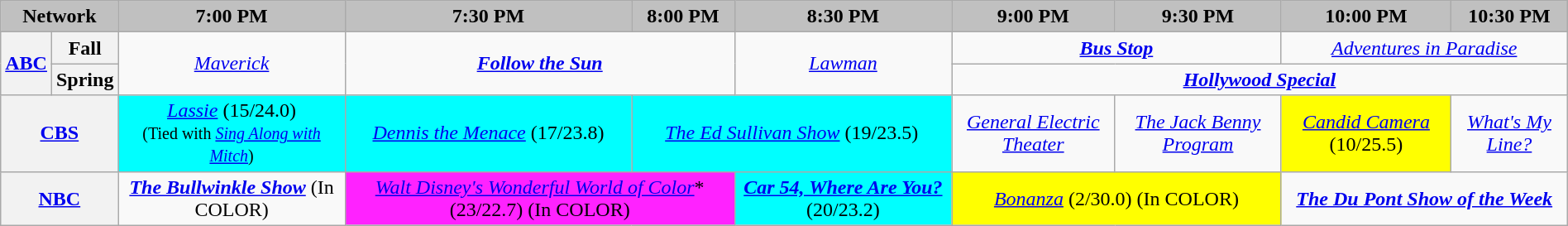<table class="wikitable" style="width:100%;margin-right:0;text-align:center">
<tr>
<th colspan="2" style="background-color:#C0C0C0;text-align:center">Network</th>
<th style="background-color:#C0C0C0;text-align:center">7:00 PM</th>
<th style="background-color:#C0C0C0;text-align:center">7:30 PM</th>
<th style="background-color:#C0C0C0;text-align:center">8:00 PM</th>
<th style="background-color:#C0C0C0;text-align:center">8:30 PM</th>
<th style="background-color:#C0C0C0;text-align:center">9:00 PM</th>
<th style="background-color:#C0C0C0;text-align:center">9:30 PM</th>
<th style="background-color:#C0C0C0;text-align:center">10:00 PM</th>
<th style="background-color:#C0C0C0;text-align:center">10:30 PM</th>
</tr>
<tr>
<th rowspan="2"><a href='#'>ABC</a></th>
<th>Fall</th>
<td rowspan="2"><em><a href='#'>Maverick</a></em> </td>
<td colspan="2" rowspan="2"><strong><em><a href='#'>Follow the Sun</a></em></strong></td>
<td rowspan="2"><em><a href='#'>Lawman</a></em></td>
<td colspan="2"><strong><em><a href='#'>Bus Stop</a></em></strong></td>
<td colspan="2"><em><a href='#'>Adventures in Paradise</a></em></td>
</tr>
<tr>
<th>Spring</th>
<td colspan="4"><strong><em><a href='#'>Hollywood Special</a></em></strong></td>
</tr>
<tr>
<th colspan="2"><a href='#'>CBS</a></th>
<td bgcolor="#00FFFF"><em><a href='#'>Lassie</a></em> (15/24.0)<br><small>(Tied with <em><a href='#'>Sing Along with Mitch</a></em>)</small></td>
<td bgcolor="#00FFFF"><em><a href='#'>Dennis the Menace</a></em> (17/23.8)</td>
<td colspan="2" bgcolor="#00FFFF"><em><a href='#'>The Ed Sullivan Show</a></em> (19/23.5)</td>
<td><em><a href='#'>General Electric Theater</a></em></td>
<td><em><a href='#'>The Jack Benny Program</a></em></td>
<td bgcolor="#FFFF00"><em><a href='#'>Candid Camera</a></em> (10/25.5)</td>
<td><em><a href='#'>What's My Line?</a></em></td>
</tr>
<tr>
<th colspan="2"><a href='#'>NBC</a></th>
<td><strong><em><a href='#'>The Bullwinkle Show</a></em></strong> (In <span>C</span><span>O</span><span>L</span><span>O</span><span>R</span>)</td>
<td colspan="2" bgcolor="#FF22FF"><em><a href='#'>Walt Disney's Wonderful World of Color</a></em>* (23/22.7) (In <span>C</span><span>O</span><span>L</span><span>O</span><span>R</span>)</td>
<td bgcolor="#00FFFF"><strong><em><a href='#'>Car 54, Where Are You?</a></em></strong> (20/23.2)</td>
<td bgcolor="#FFFF00" colspan="2"><em><a href='#'>Bonanza</a></em> (2/30.0) (In <span>C</span><span>O</span><span>L</span><span>O</span><span>R</span>)</td>
<td colspan="2"><strong><em><a href='#'>The Du Pont Show of the Week</a></em></strong></td>
</tr>
</table>
